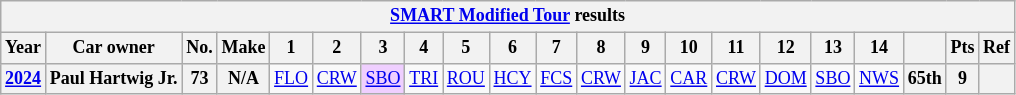<table class="wikitable" style="text-align:center; font-size:75%">
<tr>
<th colspan=38><a href='#'>SMART Modified Tour</a> results</th>
</tr>
<tr>
<th>Year</th>
<th>Car owner</th>
<th>No.</th>
<th>Make</th>
<th>1</th>
<th>2</th>
<th>3</th>
<th>4</th>
<th>5</th>
<th>6</th>
<th>7</th>
<th>8</th>
<th>9</th>
<th>10</th>
<th>11</th>
<th>12</th>
<th>13</th>
<th>14</th>
<th></th>
<th>Pts</th>
<th>Ref</th>
</tr>
<tr>
<th><a href='#'>2024</a></th>
<th>Paul Hartwig Jr.</th>
<th>73</th>
<th>N/A</th>
<td><a href='#'>FLO</a></td>
<td><a href='#'>CRW</a></td>
<td style="background:#EFCFFF;"><a href='#'>SBO</a><br></td>
<td><a href='#'>TRI</a></td>
<td><a href='#'>ROU</a></td>
<td><a href='#'>HCY</a></td>
<td><a href='#'>FCS</a></td>
<td><a href='#'>CRW</a></td>
<td><a href='#'>JAC</a></td>
<td><a href='#'>CAR</a></td>
<td><a href='#'>CRW</a></td>
<td><a href='#'>DOM</a></td>
<td><a href='#'>SBO</a></td>
<td><a href='#'>NWS</a></td>
<th>65th</th>
<th>9</th>
<th></th>
</tr>
</table>
